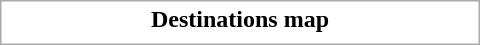<table class="collapsible" style="border:1px #aaa solid; width:20em">
<tr>
<th>Destinations map</th>
</tr>
<tr>
<td></td>
</tr>
</table>
